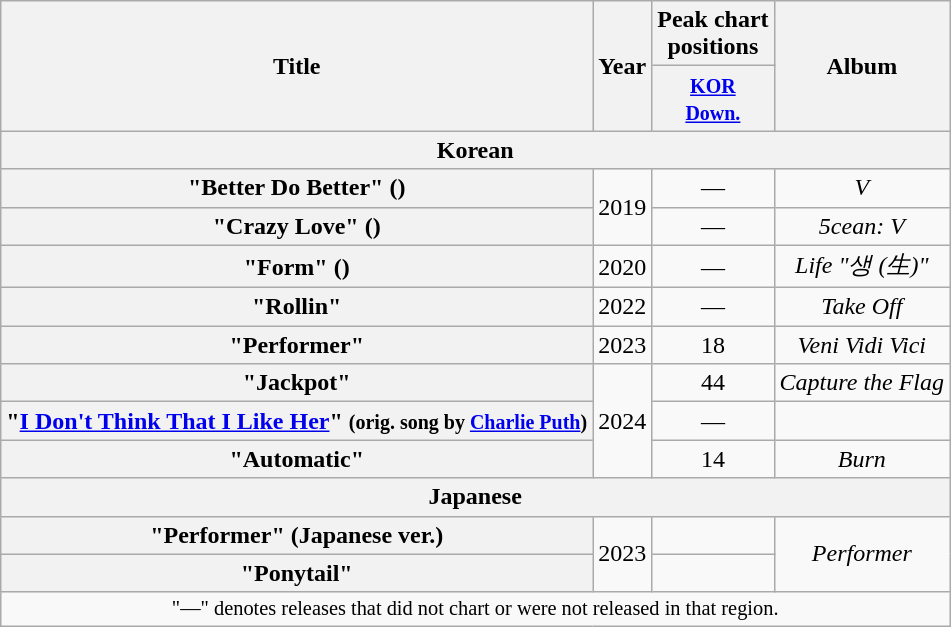<table class="wikitable plainrowheaders" style="text-align:center">
<tr>
<th scope="col" rowspan="2">Title</th>
<th scope="col" rowspan="2">Year</th>
<th rowspan="1" scope="col">Peak chart<br>positions</th>
<th scope="col" rowspan="2">Album</th>
</tr>
<tr>
<th scope="col" style="font-size:90% width:2.5em"><small><a href='#'>KOR<br>Down.</a></small><br></th>
</tr>
<tr>
<th colspan="4">Korean</th>
</tr>
<tr>
<th scope="row">"Better Do Better" ()</th>
<td rowspan="2">2019</td>
<td>—</td>
<td><em>V</em></td>
</tr>
<tr>
<th scope="row">"Crazy Love" ()</th>
<td>—</td>
<td><em>5cean: V</em></td>
</tr>
<tr>
<th scope="row">"Form" ()</th>
<td>2020</td>
<td>—</td>
<td><em>Life "생 (生)"</em></td>
</tr>
<tr>
<th scope="row">"Rollin"</th>
<td>2022</td>
<td>—</td>
<td><em>Take Off</em></td>
</tr>
<tr>
<th scope="row">"Performer"</th>
<td>2023</td>
<td>18</td>
<td><em>Veni Vidi Vici</em></td>
</tr>
<tr>
<th scope="row">"Jackpot"</th>
<td rowspan="3">2024</td>
<td>44</td>
<td><em>Capture the Flag</em></td>
</tr>
<tr>
<th scope="row">"<a href='#'>I Don't Think That I Like Her</a>" <small>(orig. song by <a href='#'>Charlie Puth</a>)</small></th>
<td>—</td>
<td></td>
</tr>
<tr>
<th scope="row">"Automatic"</th>
<td>14</td>
<td><em>Burn</em></td>
</tr>
<tr>
<th colspan="4">Japanese</th>
</tr>
<tr>
<th scope="row">"Performer" (Japanese ver.)</th>
<td rowspan="2">2023</td>
<td></td>
<td rowspan="2"><em>Performer</em></td>
</tr>
<tr>
<th scope="row">"Ponytail"</th>
<td></td>
</tr>
<tr>
<td colspan="4" style="font-size:85%;">"—" denotes releases that did not chart or were not released in that region.</td>
</tr>
</table>
